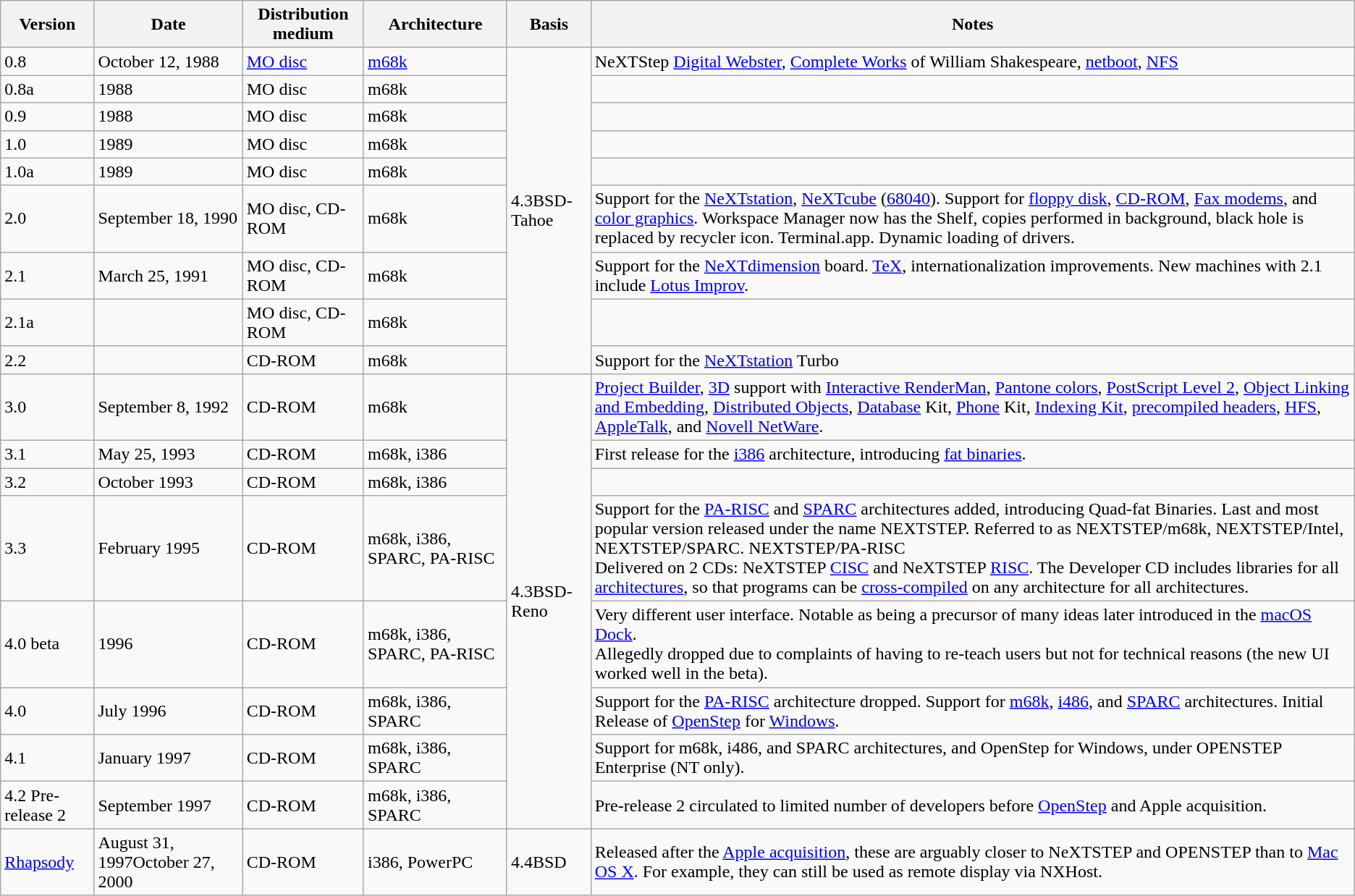<table class="wikitable">
<tr>
<th>Version</th>
<th>Date</th>
<th>Distribution medium</th>
<th>Architecture</th>
<th>Basis</th>
<th>Notes</th>
</tr>
<tr>
<td>0.8</td>
<td>October 12, 1988</td>
<td><a href='#'>MO disc</a></td>
<td><a href='#'>m68k</a></td>
<td rowspan="9">4.3BSD-Tahoe</td>
<td>NeXTStep <a href='#'>Digital Webster</a>, <a href='#'>Complete Works</a> of William Shakespeare, <a href='#'>netboot</a>, <a href='#'>NFS</a></td>
</tr>
<tr>
<td>0.8a</td>
<td>1988</td>
<td>MO disc</td>
<td>m68k</td>
<td></td>
</tr>
<tr>
<td>0.9</td>
<td>1988</td>
<td>MO disc</td>
<td>m68k</td>
<td></td>
</tr>
<tr>
<td>1.0</td>
<td>1989</td>
<td>MO disc</td>
<td>m68k</td>
<td></td>
</tr>
<tr>
<td>1.0a</td>
<td>1989</td>
<td>MO disc</td>
<td>m68k</td>
<td></td>
</tr>
<tr>
<td>2.0</td>
<td>September 18, 1990</td>
<td>MO disc, CD-ROM</td>
<td>m68k</td>
<td>Support for the <a href='#'>NeXTstation</a>, <a href='#'>NeXTcube</a> (<a href='#'>68040</a>). Support for <a href='#'>floppy disk</a>, <a href='#'>CD-ROM</a>, <a href='#'>Fax modems</a>, and <a href='#'>color graphics</a>. Workspace Manager now has the Shelf, copies performed in background, black hole is replaced by recycler icon. Terminal.app. Dynamic loading of drivers.</td>
</tr>
<tr>
<td>2.1</td>
<td>March 25, 1991</td>
<td>MO disc, CD-ROM</td>
<td>m68k</td>
<td>Support for the <a href='#'>NeXTdimension</a> board. <a href='#'>TeX</a>, internationalization improvements. New machines with 2.1 include <a href='#'>Lotus Improv</a>.</td>
</tr>
<tr>
<td>2.1a</td>
<td></td>
<td>MO disc, CD-ROM</td>
<td>m68k</td>
<td></td>
</tr>
<tr>
<td>2.2</td>
<td></td>
<td>CD-ROM</td>
<td>m68k</td>
<td>Support for the <a href='#'>NeXTstation</a> Turbo</td>
</tr>
<tr>
<td>3.0</td>
<td>September 8, 1992</td>
<td>CD-ROM</td>
<td>m68k</td>
<td rowspan="8">4.3BSD-Reno</td>
<td><a href='#'>Project Builder</a>, <a href='#'>3D</a> support with <a href='#'>Interactive RenderMan</a>, <a href='#'>Pantone colors</a>, <a href='#'>PostScript Level 2</a>, <a href='#'>Object Linking and Embedding</a>, <a href='#'>Distributed Objects</a>, <a href='#'>Database</a> Kit, <a href='#'>Phone</a> Kit, <a href='#'>Indexing Kit</a>, <a href='#'>precompiled headers</a>, <a href='#'>HFS</a>, <a href='#'>AppleTalk</a>, and <a href='#'>Novell NetWare</a>.</td>
</tr>
<tr>
<td>3.1</td>
<td>May 25, 1993</td>
<td>CD-ROM</td>
<td>m68k, i386</td>
<td>First release for the <a href='#'>i386</a> architecture, introducing <a href='#'>fat binaries</a>.</td>
</tr>
<tr>
<td>3.2</td>
<td>October 1993</td>
<td>CD-ROM</td>
<td>m68k, i386</td>
<td></td>
</tr>
<tr>
<td>3.3</td>
<td>February 1995</td>
<td>CD-ROM</td>
<td>m68k, i386, SPARC, PA-RISC</td>
<td>Support for the <a href='#'>PA-RISC</a> and <a href='#'>SPARC</a> architectures added, introducing Quad-fat Binaries. Last and most popular version released under the name NEXTSTEP. Referred to as NEXTSTEP/m68k, NEXTSTEP/Intel, NEXTSTEP/SPARC. NEXTSTEP/PA-RISC<br>Delivered on 2 CDs: NeXTSTEP <a href='#'>CISC</a> and NeXTSTEP <a href='#'>RISC</a>. The Developer CD includes libraries for all <a href='#'>architectures</a>, so that programs can be <a href='#'>cross-compiled</a> on any architecture for all architectures.</td>
</tr>
<tr>
<td>4.0 beta</td>
<td>1996</td>
<td>CD-ROM</td>
<td>m68k, i386, SPARC, PA-RISC</td>
<td>Very different user interface. Notable as being a precursor of many ideas later introduced in the <a href='#'>macOS Dock</a>.<br>Allegedly dropped due to complaints of having to re-teach users but not for technical reasons (the new UI worked well in the beta).</td>
</tr>
<tr>
<td>4.0</td>
<td>July 1996</td>
<td>CD-ROM</td>
<td>m68k, i386, SPARC</td>
<td>Support for the <a href='#'>PA-RISC</a> architecture dropped. Support for <a href='#'>m68k</a>, <a href='#'>i486</a>, and <a href='#'>SPARC</a> architectures. Initial Release of <a href='#'>OpenStep</a> for <a href='#'>Windows</a>.</td>
</tr>
<tr>
<td>4.1</td>
<td>January 1997</td>
<td>CD-ROM</td>
<td>m68k, i386, SPARC</td>
<td>Support for m68k, i486, and SPARC architectures, and OpenStep for Windows, under OPENSTEP Enterprise (NT only).</td>
</tr>
<tr>
<td>4.2 Pre-release 2</td>
<td>September 1997</td>
<td>CD-ROM</td>
<td>m68k, i386, SPARC</td>
<td>Pre-release 2 circulated to limited number of developers before <a href='#'>OpenStep</a> and Apple acquisition.</td>
</tr>
<tr>
<td><a href='#'>Rhapsody</a></td>
<td>August 31, 1997October 27, 2000</td>
<td>CD-ROM</td>
<td>i386, PowerPC</td>
<td>4.4BSD</td>
<td>Released after the <a href='#'>Apple acquisition</a>, these are arguably closer to NeXTSTEP and OPENSTEP than to <a href='#'>Mac OS X</a>. For example, they can still be used as remote display via NXHost.</td>
</tr>
</table>
